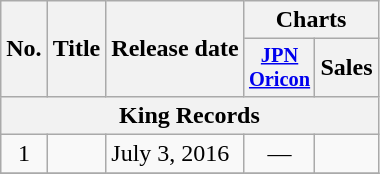<table class="wikitable">
<tr>
<th rowspan="2">No.</th>
<th rowspan="2">Title</th>
<th rowspan="2">Release date</th>
<th colspan="2">Charts</th>
</tr>
<tr>
<th style="width:3em;font-size:85%;"><a href='#'>JPN<br>Oricon</a><br></th>
<th>Sales</th>
</tr>
<tr>
<th colspan="5">King Records</th>
</tr>
<tr>
<td style="text-align:center;">1</td>
<td></td>
<td> July 3, 2016</td>
<td style="text-align:center;">—</td>
<td></td>
</tr>
<tr>
</tr>
</table>
